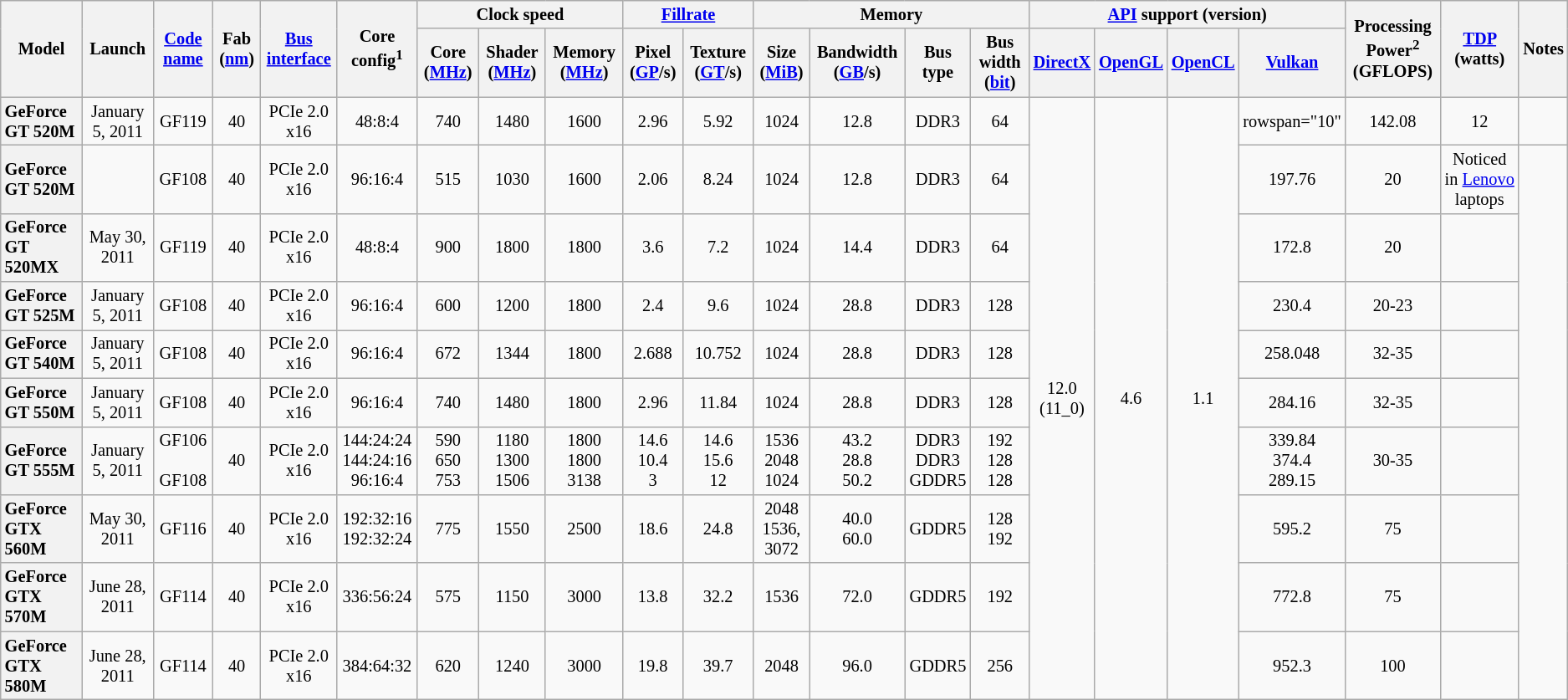<table class="wikitable sortable sort-under mw-datatable" style="font-size: 85%; text-align: center;">
<tr>
<th rowspan=2>Model</th>
<th rowspan=2>Launch</th>
<th rowspan=2><a href='#'>Code name</a></th>
<th rowspan=2>Fab (<a href='#'>nm</a>)</th>
<th rowspan=2><a href='#'>Bus</a> <a href='#'>interface</a></th>
<th rowspan=2>Core config<sup>1</sup></th>
<th colspan=3>Clock speed</th>
<th colspan=2><a href='#'>Fillrate</a></th>
<th colspan=4>Memory</th>
<th colspan=4><a href='#'>API</a> support (version)</th>
<th rowspan=2>Processing Power<sup>2</sup><br> (GFLOPS)</th>
<th rowspan=2><a href='#'>TDP</a> (watts)</th>
<th rowspan=2>Notes</th>
</tr>
<tr>
<th>Core (<a href='#'>MHz</a>)</th>
<th>Shader (<a href='#'>MHz</a>)</th>
<th>Memory (<a href='#'>MHz</a>)</th>
<th>Pixel (<a href='#'>GP</a>/s)</th>
<th>Texture (<a href='#'>GT</a>/s)</th>
<th>Size (<a href='#'>MiB</a>)</th>
<th>Bandwidth (<a href='#'>GB</a>/s)</th>
<th>Bus type</th>
<th>Bus width (<a href='#'>bit</a>)</th>
<th><a href='#'>DirectX</a></th>
<th><a href='#'>OpenGL</a></th>
<th><a href='#'>OpenCL</a></th>
<th><a href='#'>Vulkan</a></th>
</tr>
<tr>
<th style="text-align:left;">GeForce GT 520M</th>
<td>January 5, 2011</td>
<td>GF119</td>
<td>40</td>
<td>PCIe 2.0 x16</td>
<td>48:8:4</td>
<td>740</td>
<td>1480</td>
<td>1600</td>
<td>2.96</td>
<td>5.92</td>
<td>1024</td>
<td>12.8</td>
<td>DDR3</td>
<td>64</td>
<td rowspan="10">12.0<br>(11_0)</td>
<td rowspan="10">4.6</td>
<td rowspan="10">1.1</td>
<td>rowspan="10" </td>
<td>142.08</td>
<td>12</td>
<td></td>
</tr>
<tr>
<th style="text-align:left;">GeForce GT 520M</th>
<td></td>
<td>GF108</td>
<td>40</td>
<td>PCIe 2.0 x16</td>
<td>96:16:4</td>
<td>515</td>
<td>1030</td>
<td>1600</td>
<td>2.06</td>
<td>8.24</td>
<td>1024</td>
<td>12.8</td>
<td>DDR3</td>
<td>64</td>
<td>197.76</td>
<td>20</td>
<td>Noticed in <a href='#'>Lenovo</a> laptops</td>
</tr>
<tr>
<th style="text-align:left;">GeForce GT 520MX</th>
<td>May 30, 2011</td>
<td>GF119</td>
<td>40</td>
<td>PCIe 2.0 x16</td>
<td>48:8:4</td>
<td>900</td>
<td>1800</td>
<td>1800</td>
<td>3.6</td>
<td>7.2</td>
<td>1024</td>
<td>14.4</td>
<td>DDR3</td>
<td>64</td>
<td>172.8</td>
<td>20</td>
<td></td>
</tr>
<tr>
<th style="text-align:left;">GeForce GT 525M</th>
<td>January 5, 2011</td>
<td>GF108</td>
<td>40</td>
<td>PCIe 2.0 x16</td>
<td>96:16:4</td>
<td>600</td>
<td>1200</td>
<td>1800</td>
<td>2.4</td>
<td>9.6</td>
<td>1024</td>
<td>28.8</td>
<td>DDR3</td>
<td>128</td>
<td>230.4</td>
<td>20-23</td>
<td></td>
</tr>
<tr>
<th style="text-align:left;">GeForce GT 540M</th>
<td>January 5, 2011</td>
<td>GF108</td>
<td>40</td>
<td>PCIe 2.0 x16</td>
<td>96:16:4</td>
<td>672</td>
<td>1344</td>
<td>1800</td>
<td>2.688</td>
<td>10.752</td>
<td>1024</td>
<td>28.8</td>
<td>DDR3</td>
<td>128</td>
<td>258.048</td>
<td>32-35</td>
<td></td>
</tr>
<tr>
<th style="text-align:left;">GeForce GT 550M</th>
<td>January 5, 2011</td>
<td>GF108</td>
<td>40</td>
<td>PCIe 2.0 x16</td>
<td>96:16:4</td>
<td>740</td>
<td>1480</td>
<td>1800</td>
<td>2.96</td>
<td>11.84</td>
<td>1024</td>
<td>28.8</td>
<td>DDR3</td>
<td>128</td>
<td>284.16</td>
<td>32-35</td>
<td></td>
</tr>
<tr>
<th style="text-align:left;">GeForce GT 555M</th>
<td>January 5, 2011</td>
<td>GF106<br><br>GF108</td>
<td>40</td>
<td>PCIe 2.0 x16</td>
<td>144:24:24<br>144:24:16<br>96:16:4</td>
<td>590<br>650<br>753</td>
<td>1180<br>1300<br>1506</td>
<td>1800<br>1800<br>3138</td>
<td>14.6<br>10.4<br>3</td>
<td>14.6<br>15.6<br>12</td>
<td>1536<br>2048<br>1024</td>
<td>43.2<br>28.8<br>50.2</td>
<td>DDR3<br>DDR3<br>GDDR5</td>
<td>192<br>128<br>128</td>
<td>339.84<br>374.4<br>289.15</td>
<td>30-35</td>
<td></td>
</tr>
<tr>
<th style="text-align:left;">GeForce GTX 560M</th>
<td>May 30, 2011</td>
<td>GF116</td>
<td>40</td>
<td>PCIe 2.0 x16</td>
<td>192:32:16<br>192:32:24</td>
<td>775</td>
<td>1550</td>
<td>2500</td>
<td>18.6</td>
<td>24.8</td>
<td>2048<br>1536, 3072</td>
<td>40.0<br>60.0</td>
<td>GDDR5</td>
<td>128<br>192</td>
<td>595.2</td>
<td>75</td>
<td></td>
</tr>
<tr>
<th style="text-align:left;">GeForce GTX 570M</th>
<td>June 28, 2011</td>
<td>GF114</td>
<td>40</td>
<td>PCIe 2.0 x16</td>
<td>336:56:24</td>
<td>575</td>
<td>1150</td>
<td>3000</td>
<td>13.8</td>
<td>32.2</td>
<td>1536</td>
<td>72.0</td>
<td>GDDR5</td>
<td>192</td>
<td>772.8</td>
<td>75</td>
<td></td>
</tr>
<tr>
<th style="text-align:left;">GeForce GTX 580M</th>
<td>June 28, 2011</td>
<td>GF114</td>
<td>40</td>
<td>PCIe 2.0 x16</td>
<td>384:64:32</td>
<td>620</td>
<td>1240</td>
<td>3000</td>
<td>19.8</td>
<td>39.7</td>
<td>2048</td>
<td>96.0</td>
<td>GDDR5</td>
<td>256</td>
<td>952.3</td>
<td>100</td>
<td></td>
</tr>
</table>
